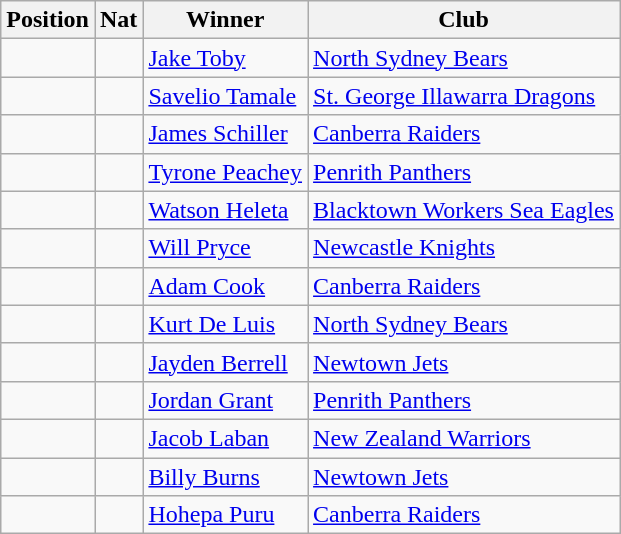<table class="wikitable">
<tr>
<th>Position</th>
<th>Nat</th>
<th>Winner</th>
<th>Club</th>
</tr>
<tr>
<td></td>
<td></td>
<td><a href='#'>Jake Toby</a></td>
<td> <a href='#'>North Sydney Bears</a></td>
</tr>
<tr>
<td></td>
<td></td>
<td><a href='#'>Savelio Tamale</a></td>
<td> <a href='#'>St. George Illawarra Dragons</a></td>
</tr>
<tr>
<td></td>
<td></td>
<td><a href='#'>James Schiller</a></td>
<td> <a href='#'>Canberra Raiders</a></td>
</tr>
<tr>
<td></td>
<td></td>
<td><a href='#'>Tyrone Peachey</a></td>
<td> <a href='#'>Penrith Panthers</a></td>
</tr>
<tr>
<td></td>
<td></td>
<td><a href='#'>Watson Heleta</a></td>
<td> <a href='#'>Blacktown Workers Sea Eagles</a></td>
</tr>
<tr>
<td></td>
<td></td>
<td><a href='#'>Will Pryce</a></td>
<td> <a href='#'>Newcastle Knights</a></td>
</tr>
<tr>
<td></td>
<td></td>
<td><a href='#'>Adam Cook</a></td>
<td> <a href='#'>Canberra Raiders</a></td>
</tr>
<tr>
<td></td>
<td></td>
<td><a href='#'>Kurt De Luis</a></td>
<td> <a href='#'>North Sydney Bears</a></td>
</tr>
<tr>
<td></td>
<td></td>
<td><a href='#'>Jayden Berrell</a></td>
<td> <a href='#'>Newtown Jets</a></td>
</tr>
<tr>
<td></td>
<td></td>
<td><a href='#'>Jordan Grant</a></td>
<td> <a href='#'>Penrith Panthers</a></td>
</tr>
<tr>
<td></td>
<td></td>
<td><a href='#'>Jacob Laban</a></td>
<td> <a href='#'>New Zealand Warriors</a></td>
</tr>
<tr>
<td></td>
<td></td>
<td><a href='#'>Billy Burns</a></td>
<td> <a href='#'>Newtown Jets</a></td>
</tr>
<tr>
<td></td>
<td></td>
<td><a href='#'>Hohepa Puru</a></td>
<td> <a href='#'>Canberra Raiders</a></td>
</tr>
</table>
